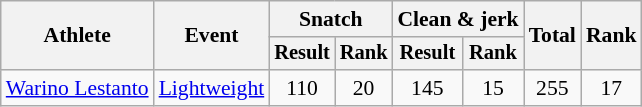<table class="wikitable" style="font-size:90%">
<tr>
<th rowspan="2">Athlete</th>
<th rowspan="2">Event</th>
<th colspan="2">Snatch</th>
<th colspan="2">Clean & jerk</th>
<th rowspan="2">Total</th>
<th rowspan="2">Rank</th>
</tr>
<tr style="font-size:95%">
<th>Result</th>
<th>Rank</th>
<th>Result</th>
<th>Rank</th>
</tr>
<tr align=center>
<td align=left><a href='#'>Warino Lestanto</a></td>
<td align=left><a href='#'>Lightweight</a></td>
<td>110</td>
<td>20</td>
<td>145</td>
<td>15</td>
<td>255</td>
<td>17</td>
</tr>
</table>
